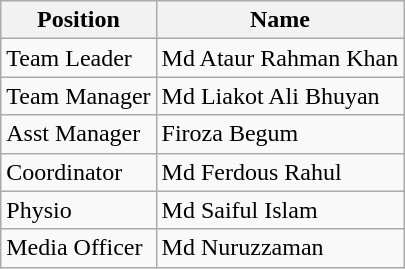<table class="wikitable sortable">
<tr>
<th>Position</th>
<th>Name</th>
</tr>
<tr>
<td>Team Leader</td>
<td> Md Ataur Rahman Khan</td>
</tr>
<tr>
<td>Team Manager</td>
<td> Md Liakot Ali Bhuyan</td>
</tr>
<tr>
<td>Asst Manager</td>
<td> Firoza Begum</td>
</tr>
<tr>
<td>Coordinator</td>
<td> Md Ferdous Rahul</td>
</tr>
<tr>
<td>Physio</td>
<td> Md Saiful Islam</td>
</tr>
<tr>
<td>Media Officer</td>
<td> Md Nuruzzaman</td>
</tr>
</table>
